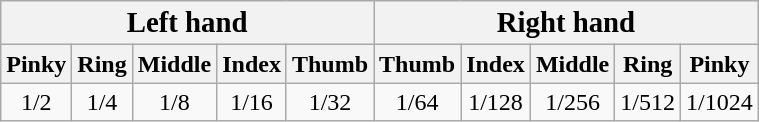<table class="wikitable" style="text-align:center">
<tr>
<th colspan=5><big>Left hand</big></th>
<th colspan=5><big>Right hand</big></th>
</tr>
<tr>
<th>Pinky</th>
<th>Ring</th>
<th>Middle</th>
<th>Index</th>
<th>Thumb</th>
<th>Thumb</th>
<th>Index</th>
<th>Middle</th>
<th>Ring</th>
<th>Pinky</th>
</tr>
<tr>
<td>1/2</td>
<td>1/4</td>
<td>1/8</td>
<td>1/16</td>
<td>1/32</td>
<td>1/64</td>
<td>1/128</td>
<td>1/256</td>
<td>1/512</td>
<td>1/1024</td>
</tr>
</table>
